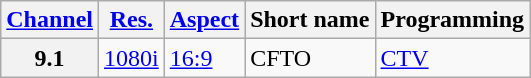<table class="wikitable">
<tr>
<th><a href='#'>Channel</a></th>
<th><a href='#'>Res.</a></th>
<th><a href='#'>Aspect</a></th>
<th>Short name</th>
<th>Programming</th>
</tr>
<tr>
<th scope = "row">9.1</th>
<td><a href='#'>1080i</a></td>
<td><a href='#'>16:9</a></td>
<td>CFTO</td>
<td><a href='#'>CTV</a></td>
</tr>
</table>
